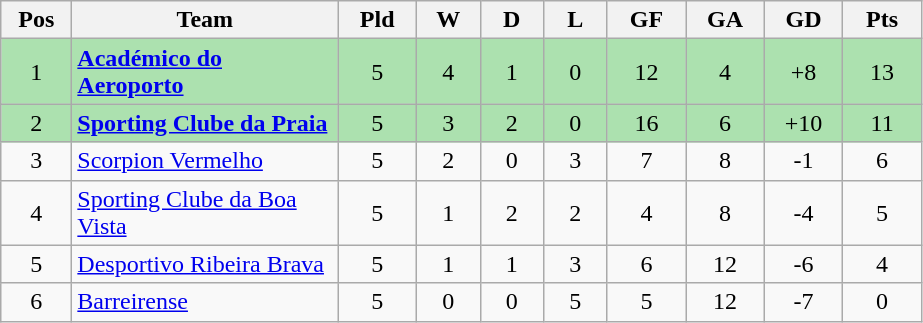<table class="wikitable" style="text-align: center;">
<tr>
<th style="width: 40px;">Pos</th>
<th style="width: 170px;">Team</th>
<th style="width: 45px;">Pld</th>
<th style="width: 35px;">W</th>
<th style="width: 35px;">D</th>
<th style="width: 35px;">L</th>
<th style="width: 45px;">GF</th>
<th style="width: 45px;">GA</th>
<th style="width: 45px;">GD</th>
<th style="width: 45px;">Pts</th>
</tr>
<tr style="background:#ACE1AF;">
<td>1</td>
<td style="text-align: left;"><strong><a href='#'>Académico do Aeroporto</a></strong></td>
<td>5</td>
<td>4</td>
<td>1</td>
<td>0</td>
<td>12</td>
<td>4</td>
<td>+8</td>
<td>13</td>
</tr>
<tr style="background:#ACE1AF;">
<td>2</td>
<td style="text-align: left;"><strong><a href='#'>Sporting Clube da Praia</a></strong></td>
<td>5</td>
<td>3</td>
<td>2</td>
<td>0</td>
<td>16</td>
<td>6</td>
<td>+10</td>
<td>11</td>
</tr>
<tr>
<td>3</td>
<td style="text-align: left;"><a href='#'>Scorpion Vermelho</a></td>
<td>5</td>
<td>2</td>
<td>0</td>
<td>3</td>
<td>7</td>
<td>8</td>
<td>-1</td>
<td>6</td>
</tr>
<tr>
<td>4</td>
<td style="text-align: left;"><a href='#'>Sporting Clube da Boa Vista</a></td>
<td>5</td>
<td>1</td>
<td>2</td>
<td>2</td>
<td>4</td>
<td>8</td>
<td>-4</td>
<td>5</td>
</tr>
<tr>
<td>5</td>
<td style="text-align: left;"><a href='#'>Desportivo Ribeira Brava</a></td>
<td>5</td>
<td>1</td>
<td>1</td>
<td>3</td>
<td>6</td>
<td>12</td>
<td>-6</td>
<td>4</td>
</tr>
<tr>
<td>6</td>
<td style="text-align: left;"><a href='#'>Barreirense</a></td>
<td>5</td>
<td>0</td>
<td>0</td>
<td>5</td>
<td>5</td>
<td>12</td>
<td>-7</td>
<td>0</td>
</tr>
</table>
